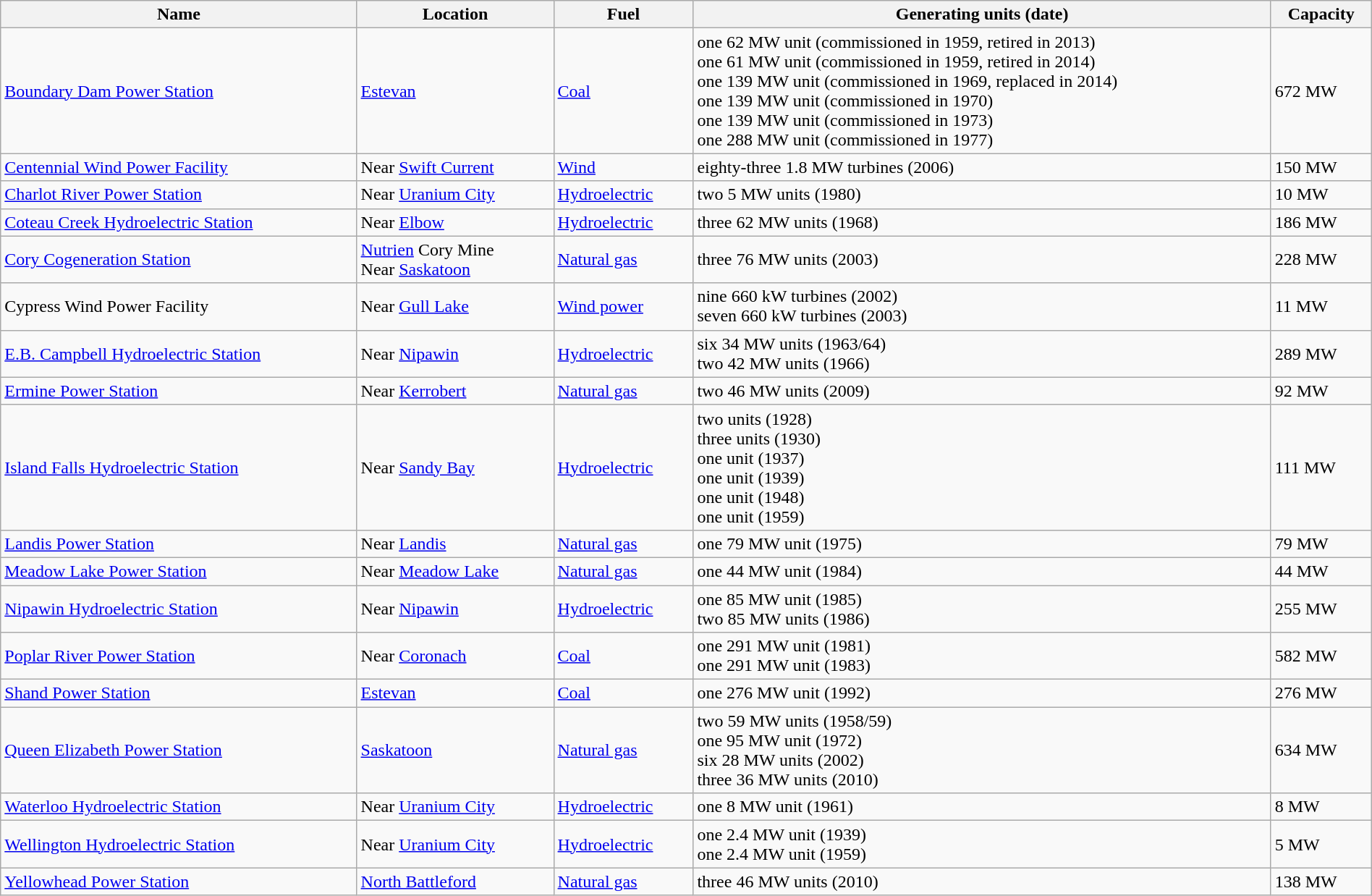<table class="wikitable sortable" width="100%">
<tr>
<th>Name</th>
<th>Location</th>
<th>Fuel</th>
<th>Generating units (date)</th>
<th>Capacity</th>
</tr>
<tr>
<td><a href='#'>Boundary Dam Power Station</a></td>
<td><a href='#'>Estevan</a></td>
<td><a href='#'>Coal</a></td>
<td>one 62 MW unit (commissioned in 1959, retired in 2013)<br>one 61 MW unit (commissioned in 1959, retired in 2014)<br>one 139 MW unit (commissioned in 1969, replaced in 2014)<br>one 139 MW unit (commissioned in 1970)<br>one 139 MW unit (commissioned in 1973)<br>one 288 MW unit (commissioned in 1977)</td>
<td>672 MW</td>
</tr>
<tr>
<td><a href='#'>Centennial Wind Power Facility</a></td>
<td>Near <a href='#'>Swift Current</a></td>
<td><a href='#'>Wind</a></td>
<td>eighty-three 1.8 MW turbines (2006)</td>
<td>150 MW</td>
</tr>
<tr>
<td><a href='#'>Charlot River Power Station</a></td>
<td>Near <a href='#'>Uranium City</a></td>
<td><a href='#'>Hydroelectric</a></td>
<td>two 5 MW units (1980)</td>
<td>10 MW</td>
</tr>
<tr>
<td><a href='#'>Coteau Creek Hydroelectric Station</a></td>
<td>Near <a href='#'>Elbow</a></td>
<td><a href='#'>Hydroelectric</a></td>
<td>three 62 MW units (1968)</td>
<td>186 MW</td>
</tr>
<tr>
<td><a href='#'>Cory Cogeneration Station</a></td>
<td><a href='#'>Nutrien</a> Cory Mine<br>Near <a href='#'>Saskatoon</a></td>
<td><a href='#'>Natural gas</a></td>
<td>three 76 MW units (2003)</td>
<td>228 MW</td>
</tr>
<tr>
<td>Cypress Wind Power Facility</td>
<td>Near <a href='#'>Gull Lake</a></td>
<td><a href='#'>Wind power</a></td>
<td>nine 660 kW turbines (2002)<br>seven 660 kW turbines (2003)</td>
<td>11 MW</td>
</tr>
<tr>
<td><a href='#'>E.B. Campbell Hydroelectric Station</a></td>
<td>Near <a href='#'>Nipawin</a></td>
<td><a href='#'>Hydroelectric</a></td>
<td>six 34 MW units (1963/64)<br>two 42 MW units (1966)</td>
<td>289 MW</td>
</tr>
<tr>
<td><a href='#'>Ermine Power Station</a></td>
<td>Near <a href='#'>Kerrobert</a></td>
<td><a href='#'>Natural gas</a></td>
<td>two 46 MW units (2009)</td>
<td>92 MW</td>
</tr>
<tr>
<td><a href='#'>Island Falls Hydroelectric Station</a></td>
<td>Near <a href='#'>Sandy Bay</a></td>
<td><a href='#'>Hydroelectric</a></td>
<td>two units (1928)<br>three units (1930)<br>one unit (1937)<br>one unit (1939)<br>one unit (1948)<br>one unit (1959)</td>
<td>111 MW</td>
</tr>
<tr>
<td><a href='#'>Landis Power Station</a></td>
<td>Near <a href='#'>Landis</a></td>
<td><a href='#'>Natural gas</a></td>
<td>one 79 MW unit (1975)</td>
<td>79 MW</td>
</tr>
<tr>
<td><a href='#'>Meadow Lake Power Station</a></td>
<td>Near <a href='#'>Meadow Lake</a></td>
<td><a href='#'>Natural gas</a></td>
<td>one 44 MW unit (1984)</td>
<td>44 MW</td>
</tr>
<tr>
<td><a href='#'>Nipawin Hydroelectric Station</a></td>
<td>Near <a href='#'>Nipawin</a></td>
<td><a href='#'>Hydroelectric</a></td>
<td>one 85 MW unit (1985)<br>two 85 MW units (1986)</td>
<td>255 MW</td>
</tr>
<tr>
<td><a href='#'>Poplar River Power Station</a></td>
<td>Near <a href='#'>Coronach</a></td>
<td><a href='#'>Coal</a></td>
<td>one 291 MW unit (1981)<br>one 291 MW unit (1983)</td>
<td>582 MW</td>
</tr>
<tr>
<td><a href='#'>Shand Power Station</a></td>
<td><a href='#'>Estevan</a></td>
<td><a href='#'>Coal</a></td>
<td>one 276 MW unit (1992)</td>
<td>276 MW</td>
</tr>
<tr>
<td><a href='#'>Queen Elizabeth Power Station</a></td>
<td><a href='#'>Saskatoon</a></td>
<td><a href='#'>Natural gas</a></td>
<td>two 59 MW units (1958/59)<br>one 95 MW unit (1972)<br>six 28 MW units (2002)<br>three 36 MW units (2010)</td>
<td>634 MW</td>
</tr>
<tr>
<td><a href='#'>Waterloo Hydroelectric Station</a></td>
<td>Near <a href='#'>Uranium City</a></td>
<td><a href='#'>Hydroelectric</a></td>
<td>one 8 MW unit (1961)</td>
<td>8 MW</td>
</tr>
<tr>
<td><a href='#'>Wellington Hydroelectric Station</a></td>
<td>Near <a href='#'>Uranium City</a></td>
<td><a href='#'>Hydroelectric</a></td>
<td>one 2.4 MW unit (1939)<br>one 2.4 MW unit (1959)</td>
<td>5 MW</td>
</tr>
<tr>
<td><a href='#'>Yellowhead Power Station</a></td>
<td><a href='#'>North Battleford</a></td>
<td><a href='#'>Natural gas</a></td>
<td>three 46 MW units (2010)</td>
<td>138 MW</td>
</tr>
</table>
